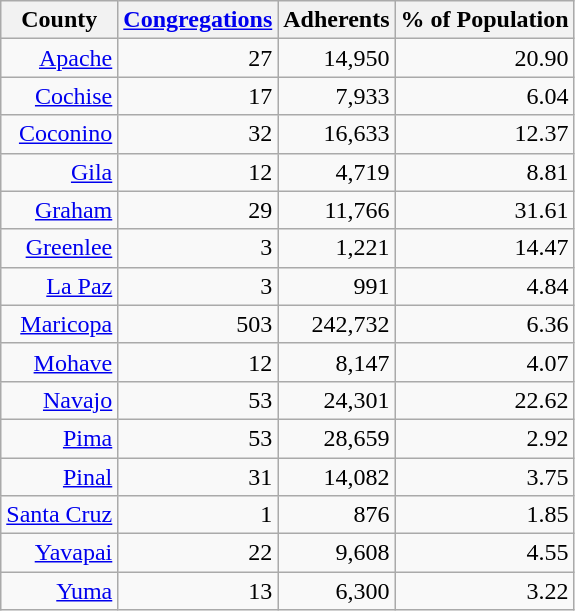<table class="wikitable sortable mw-collapsible mw-collapsed" style="text-align: right">
<tr>
<th>County</th>
<th><a href='#'>Congregations</a></th>
<th>Adherents</th>
<th>% of Population</th>
</tr>
<tr>
<td><a href='#'>Apache</a></td>
<td>27</td>
<td>14,950</td>
<td>20.90</td>
</tr>
<tr>
<td><a href='#'>Cochise</a></td>
<td>17</td>
<td>7,933</td>
<td>6.04</td>
</tr>
<tr>
<td><a href='#'>Coconino</a></td>
<td>32</td>
<td>16,633</td>
<td>12.37</td>
</tr>
<tr>
<td><a href='#'>Gila</a></td>
<td>12</td>
<td>4,719</td>
<td>8.81</td>
</tr>
<tr>
<td><a href='#'>Graham</a></td>
<td>29</td>
<td>11,766</td>
<td>31.61</td>
</tr>
<tr>
<td><a href='#'>Greenlee</a></td>
<td>3</td>
<td>1,221</td>
<td>14.47</td>
</tr>
<tr>
<td><a href='#'>La Paz</a></td>
<td>3</td>
<td>991</td>
<td>4.84</td>
</tr>
<tr>
<td><a href='#'>Maricopa</a></td>
<td>503</td>
<td>242,732</td>
<td>6.36</td>
</tr>
<tr>
<td><a href='#'>Mohave</a></td>
<td>12</td>
<td>8,147</td>
<td>4.07</td>
</tr>
<tr>
<td><a href='#'>Navajo</a></td>
<td>53</td>
<td>24,301</td>
<td>22.62</td>
</tr>
<tr>
<td><a href='#'>Pima</a></td>
<td>53</td>
<td>28,659</td>
<td>2.92</td>
</tr>
<tr>
<td><a href='#'>Pinal</a></td>
<td>31</td>
<td>14,082</td>
<td>3.75</td>
</tr>
<tr>
<td><a href='#'>Santa Cruz</a></td>
<td>1</td>
<td>876</td>
<td>1.85</td>
</tr>
<tr>
<td><a href='#'>Yavapai</a></td>
<td>22</td>
<td>9,608</td>
<td>4.55</td>
</tr>
<tr>
<td><a href='#'>Yuma</a></td>
<td>13</td>
<td>6,300</td>
<td>3.22</td>
</tr>
</table>
